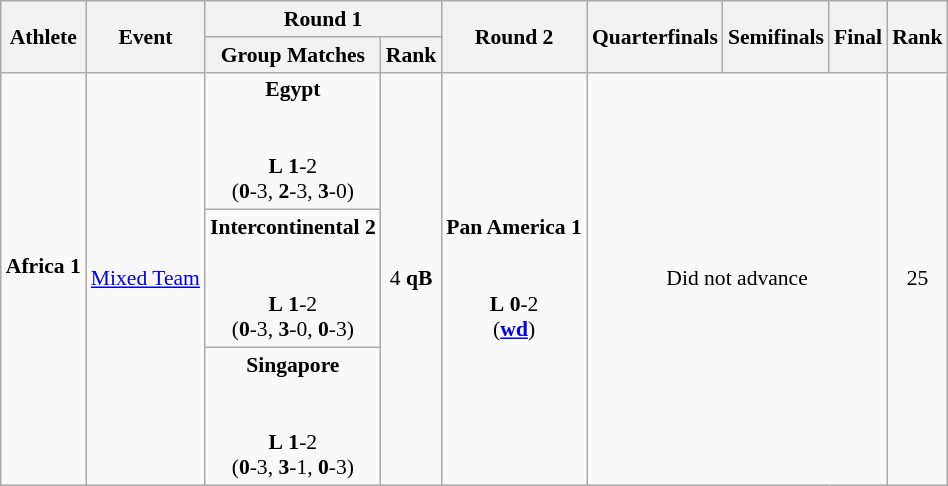<table class="wikitable" border="1" style="font-size:90%">
<tr>
<th rowspan=2>Athlete</th>
<th rowspan=2>Event</th>
<th colspan=2>Round 1</th>
<th rowspan=2>Round 2</th>
<th rowspan=2>Quarterfinals</th>
<th rowspan=2>Semifinals</th>
<th rowspan=2>Final</th>
<th rowspan=2>Rank</th>
</tr>
<tr>
<th>Group Matches</th>
<th>Rank</th>
</tr>
<tr>
<td rowspan=3><strong>Africa 1</strong><br><br></td>
<td rowspan=3><a href='#'>Mixed Team</a></td>
<td align=center><strong>Egypt</strong><br><br>  <br> <strong>L</strong> <strong>1</strong>-2 <br> (<strong>0</strong>-3, <strong>2</strong>-3, <strong>3</strong>-0)</td>
<td rowspan=3 align=center>4 <strong>qB</strong></td>
<td align=center rowspan=3><strong>Pan America 1</strong><br><br>  <br> <strong>L</strong> <strong>0</strong>-2 <br> (<strong><a href='#'>wd</a></strong>)</td>
<td rowspan=3 colspan=3 align=center>Did not advance</td>
<td rowspan=3 align=center>25</td>
</tr>
<tr>
<td align=center><strong>Intercontinental 2</strong><br><br>  <br> <strong>L</strong> <strong>1</strong>-2 <br> (<strong>0</strong>-3, <strong>3</strong>-0, <strong>0</strong>-3)</td>
</tr>
<tr>
<td align=center><strong>Singapore</strong><br><br>  <br> <strong>L</strong> <strong>1</strong>-2 <br> (<strong>0</strong>-3, <strong>3</strong>-1, <strong>0</strong>-3)</td>
</tr>
</table>
